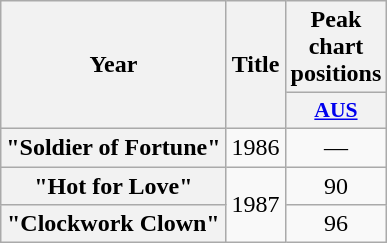<table class="wikitable plainrowheaders" style="text-align:center">
<tr>
<th scope="col" rowspan="2">Year</th>
<th scope="col" rowspan="2">Title</th>
<th scope="col" colspan="1">Peak chart positions</th>
</tr>
<tr>
<th scope="col" style="width:3em; font-size:90%"><a href='#'>AUS</a><br></th>
</tr>
<tr>
<th scope="row">"Soldier of Fortune"</th>
<td>1986</td>
<td>—</td>
</tr>
<tr>
<th scope="row">"Hot for Love"</th>
<td rowspan="2">1987</td>
<td>90</td>
</tr>
<tr>
<th scope="row">"Clockwork Clown"</th>
<td>96</td>
</tr>
</table>
